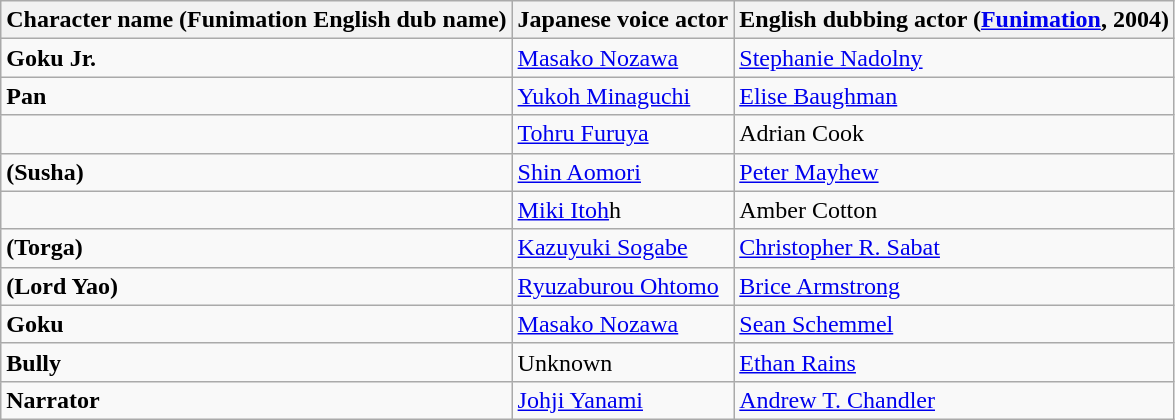<table class="wikitable">
<tr>
<th>Character name (Funimation English dub name)</th>
<th>Japanese voice actor</th>
<th>English dubbing actor (<a href='#'>Funimation</a>, 2004)</th>
</tr>
<tr>
<td><strong>Goku Jr.</strong></td>
<td><a href='#'>Masako Nozawa</a></td>
<td><a href='#'>Stephanie Nadolny</a></td>
</tr>
<tr>
<td><strong>Pan</strong></td>
<td><a href='#'>Yukoh Minaguchi</a></td>
<td><a href='#'>Elise Baughman</a></td>
</tr>
<tr>
<td></td>
<td><a href='#'>Tohru Furuya</a></td>
<td>Adrian Cook</td>
</tr>
<tr>
<td> <strong>(Susha)</strong></td>
<td><a href='#'>Shin Aomori</a></td>
<td><a href='#'>Peter Mayhew</a></td>
</tr>
<tr>
<td></td>
<td><a href='#'>Miki Itoh</a>h</td>
<td>Amber Cotton</td>
</tr>
<tr>
<td> <strong>(Torga)</strong></td>
<td><a href='#'>Kazuyuki Sogabe</a></td>
<td><a href='#'>Christopher R. Sabat</a></td>
</tr>
<tr>
<td> <strong>(Lord Yao)</strong></td>
<td><a href='#'>Ryuzaburou Ohtomo</a></td>
<td><a href='#'>Brice Armstrong</a></td>
</tr>
<tr>
<td><strong>Goku</strong></td>
<td><a href='#'>Masako Nozawa</a></td>
<td><a href='#'>Sean Schemmel</a></td>
</tr>
<tr>
<td><strong>Bully</strong></td>
<td>Unknown</td>
<td><a href='#'>Ethan Rains</a></td>
</tr>
<tr>
<td><strong>Narrator</strong></td>
<td><a href='#'>Johji Yanami</a></td>
<td><a href='#'>Andrew T. Chandler</a></td>
</tr>
</table>
